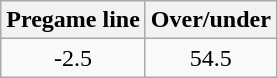<table class="wikitable" style="margin-left: auto; margin-right: auto; border: none; display: inline-table;">
<tr align="center">
<th style=>Pregame line</th>
<th style=>Over/under</th>
</tr>
<tr align="center">
<td>-2.5</td>
<td>54.5</td>
</tr>
</table>
